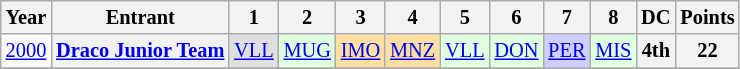<table class="wikitable" style="text-align:center; font-size:85%">
<tr>
<th>Year</th>
<th>Entrant</th>
<th>1</th>
<th>2</th>
<th>3</th>
<th>4</th>
<th>5</th>
<th>6</th>
<th>7</th>
<th>8</th>
<th>DC</th>
<th>Points</th>
</tr>
<tr>
<td><a href='#'>2000</a></td>
<th nowrap><a href='#'>Draco Junior Team</a></th>
<td style="background:#DFDFDF;"><a href='#'>VLL</a><br></td>
<td style="background:#DFFFDF;"><a href='#'>MUG</a><br></td>
<td style="background:#FFDF9F;"><a href='#'>IMO</a><br></td>
<td style="background:#FFDF9F;"><a href='#'>MNZ</a><br></td>
<td style="background:#DFFFDF;"><a href='#'>VLL</a><br></td>
<td style="background:#DFFFDF;"><a href='#'>DON</a><br></td>
<td style="background:#CFCFFF;"><a href='#'>PER</a><br></td>
<td style="background:#DFFFDF;"><a href='#'>MIS</a><br></td>
<th>4th</th>
<th>22</th>
</tr>
<tr>
</tr>
</table>
